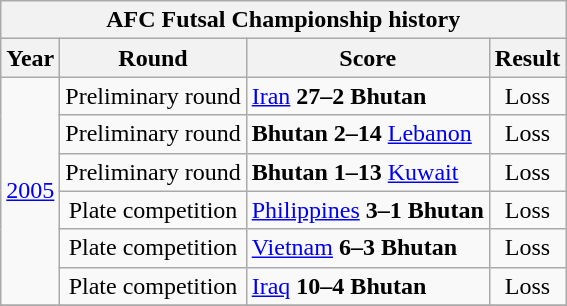<table class="wikitable" style="text-align: center;">
<tr>
<th colspan=4>AFC Futsal Championship history</th>
</tr>
<tr>
<th>Year</th>
<th>Round</th>
<th>Score</th>
<th>Result</th>
</tr>
<tr>
<td rowspan=6><a href='#'>2005</a></td>
<td>Preliminary round</td>
<td align="left"> <a href='#'>Iran</a> <strong>27–2</strong> <strong>Bhutan</strong> </td>
<td>Loss</td>
</tr>
<tr>
<td>Preliminary round</td>
<td align="left"> <strong>Bhutan</strong> <strong>2–14</strong> <a href='#'>Lebanon</a> </td>
<td>Loss</td>
</tr>
<tr>
<td>Preliminary round</td>
<td align="left"> <strong>Bhutan</strong> <strong>1–13</strong> <a href='#'>Kuwait</a> </td>
<td>Loss</td>
</tr>
<tr>
<td>Plate competition</td>
<td align="left"> <a href='#'>Philippines</a> <strong>3–1</strong> <strong>Bhutan</strong> </td>
<td>Loss</td>
</tr>
<tr>
<td>Plate competition</td>
<td align="left"> <a href='#'>Vietnam</a> <strong>6–3</strong> <strong>Bhutan</strong> </td>
<td>Loss</td>
</tr>
<tr>
<td>Plate competition</td>
<td align="left"> <a href='#'>Iraq</a> <strong>10–4</strong> <strong>Bhutan</strong> </td>
<td>Loss</td>
</tr>
<tr>
</tr>
</table>
